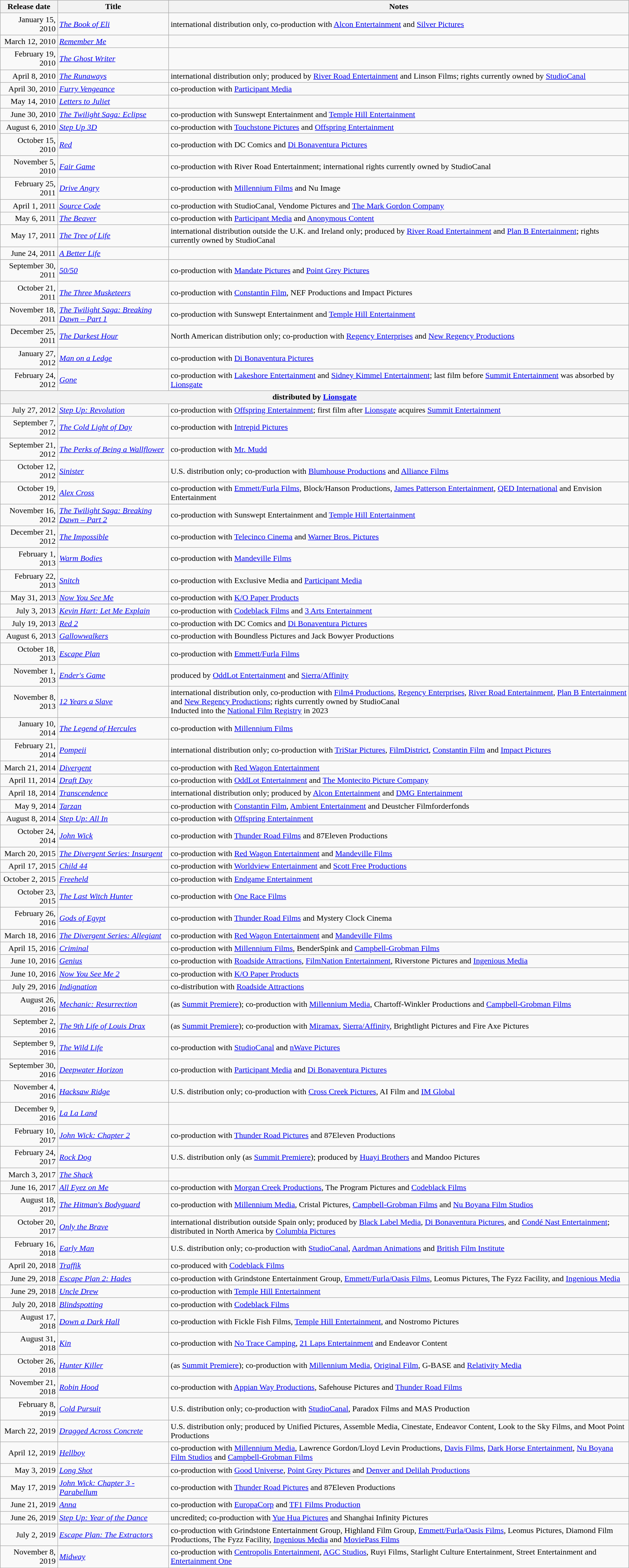<table class="wikitable sortable">
<tr>
<th>Release date</th>
<th>Title</th>
<th>Notes</th>
</tr>
<tr>
<td style="text-align:right;">January 15, 2010</td>
<td><em><a href='#'>The Book of Eli</a></em></td>
<td>international distribution only, co-production with <a href='#'>Alcon Entertainment</a> and <a href='#'>Silver Pictures</a></td>
</tr>
<tr>
<td style="text-align:right;">March 12, 2010</td>
<td><em><a href='#'>Remember Me</a></em></td>
<td></td>
</tr>
<tr>
<td style="text-align:right;">February 19, 2010</td>
<td><em><a href='#'>The Ghost Writer</a></em></td>
<td></td>
</tr>
<tr>
<td style="text-align:right;">April 8, 2010</td>
<td><em><a href='#'>The Runaways</a></em></td>
<td>international distribution only; produced by <a href='#'>River Road Entertainment</a> and Linson Films; rights currently owned by <a href='#'>StudioCanal</a></td>
</tr>
<tr>
<td style="text-align:right;">April 30, 2010</td>
<td><em><a href='#'>Furry Vengeance</a></em></td>
<td>co-production with <a href='#'>Participant Media</a></td>
</tr>
<tr>
<td style="text-align:right;">May 14, 2010</td>
<td><em><a href='#'>Letters to Juliet</a></em></td>
<td></td>
</tr>
<tr>
<td style="text-align:right;">June 30, 2010</td>
<td><em><a href='#'>The Twilight Saga: Eclipse</a></em></td>
<td>co-production with Sunswept Entertainment and <a href='#'>Temple Hill Entertainment</a></td>
</tr>
<tr>
<td style="text-align:right;">August 6, 2010</td>
<td><em><a href='#'>Step Up 3D</a></em></td>
<td>co-production with <a href='#'>Touchstone Pictures</a> and <a href='#'>Offspring Entertainment</a></td>
</tr>
<tr>
<td style="text-align:right;">October 15, 2010</td>
<td><em><a href='#'>Red</a></em></td>
<td>co-production with DC Comics and <a href='#'>Di Bonaventura Pictures</a></td>
</tr>
<tr>
<td style="text-align:right;">November 5, 2010</td>
<td><em><a href='#'>Fair Game</a></em></td>
<td>co-production with River Road Entertainment; international rights currently owned by StudioCanal</td>
</tr>
<tr>
<td style="text-align:right;">February 25, 2011</td>
<td><em><a href='#'>Drive Angry</a></em></td>
<td>co-production with <a href='#'>Millennium Films</a> and Nu Image</td>
</tr>
<tr>
<td style="text-align:right;">April 1, 2011</td>
<td><em><a href='#'>Source Code</a></em></td>
<td>co-production with StudioCanal, Vendome Pictures and <a href='#'>The Mark Gordon Company</a></td>
</tr>
<tr>
<td style="text-align:right;">May 6, 2011</td>
<td><em><a href='#'>The Beaver</a></em></td>
<td>co-production with <a href='#'>Participant Media</a> and <a href='#'>Anonymous Content</a></td>
</tr>
<tr>
<td style="text-align:right;">May 17, 2011</td>
<td><em><a href='#'>The Tree of Life</a></em></td>
<td>international distribution outside the U.K. and Ireland only; produced by <a href='#'>River Road Entertainment</a> and <a href='#'>Plan B Entertainment</a>; rights currently owned by StudioCanal</td>
</tr>
<tr>
<td style="text-align:right;">June 24, 2011</td>
<td><em><a href='#'>A Better Life</a></em></td>
<td></td>
</tr>
<tr>
<td style="text-align:right;">September 30, 2011</td>
<td><em><a href='#'>50/50</a></em></td>
<td>co-production with <a href='#'>Mandate Pictures</a> and <a href='#'>Point Grey Pictures</a></td>
</tr>
<tr>
<td style="text-align:right;">October 21, 2011</td>
<td><em><a href='#'>The Three Musketeers</a></em></td>
<td>co-production with <a href='#'>Constantin Film</a>, NEF Productions and Impact Pictures</td>
</tr>
<tr>
<td style="text-align:right;">November 18, 2011</td>
<td><em><a href='#'>The Twilight Saga: Breaking Dawn – Part 1</a></em></td>
<td>co-production with Sunswept Entertainment and <a href='#'>Temple Hill Entertainment</a></td>
</tr>
<tr>
<td style="text-align:right;">December 25, 2011</td>
<td><em><a href='#'>The Darkest Hour</a></em></td>
<td>North American distribution only; co-production with <a href='#'>Regency Enterprises</a> and <a href='#'>New Regency Productions</a></td>
</tr>
<tr>
<td style="text-align:right;">January 27, 2012</td>
<td><em><a href='#'>Man on a Ledge</a></em></td>
<td>co-production with <a href='#'>Di Bonaventura Pictures</a></td>
</tr>
<tr>
<td style="text-align:right;">February 24, 2012</td>
<td><em><a href='#'>Gone</a></em></td>
<td>co-production with <a href='#'>Lakeshore Entertainment</a> and <a href='#'>Sidney Kimmel Entertainment</a>; last film before <a href='#'>Summit Entertainment</a> was absorbed by <a href='#'>Lionsgate</a></td>
</tr>
<tr>
<th colspan="3">distributed by <a href='#'>Lionsgate</a></th>
</tr>
<tr>
<td style="text-align:right;">July 27, 2012</td>
<td><em><a href='#'>Step Up: Revolution</a></em></td>
<td>co-production with <a href='#'>Offspring Entertainment</a>; first film after <a href='#'>Lionsgate</a> acquires <a href='#'>Summit Entertainment</a></td>
</tr>
<tr>
<td style="text-align:right;">September 7, 2012</td>
<td><em><a href='#'>The Cold Light of Day</a></em></td>
<td>co-production with <a href='#'>Intrepid Pictures</a></td>
</tr>
<tr>
<td style="text-align:right;">September 21, 2012</td>
<td><em><a href='#'>The Perks of Being a Wallflower</a></em></td>
<td>co-production with <a href='#'>Mr. Mudd</a></td>
</tr>
<tr>
<td style="text-align:right;">October 12, 2012</td>
<td><em><a href='#'>Sinister</a></em></td>
<td>U.S. distribution only; co-production with <a href='#'>Blumhouse Productions</a> and <a href='#'>Alliance Films</a></td>
</tr>
<tr>
<td style="text-align:right;">October 19, 2012</td>
<td><em><a href='#'>Alex Cross</a></em></td>
<td>co-production with <a href='#'>Emmett/Furla Films</a>, Block/Hanson Productions, <a href='#'>James Patterson Entertainment</a>, <a href='#'>QED International</a> and Envision Entertainment</td>
</tr>
<tr>
<td style="text-align:right;">November 16, 2012</td>
<td><em><a href='#'>The Twilight Saga: Breaking Dawn – Part 2</a></em></td>
<td>co-production with Sunswept Entertainment and <a href='#'>Temple Hill Entertainment</a></td>
</tr>
<tr>
<td style="text-align:right;">December 21, 2012</td>
<td><em><a href='#'>The Impossible</a></em></td>
<td>co-production with <a href='#'>Telecinco Cinema</a> and <a href='#'>Warner Bros. Pictures</a></td>
</tr>
<tr>
<td style="text-align:right;">February 1, 2013</td>
<td><em><a href='#'>Warm Bodies</a></em></td>
<td>co-production with <a href='#'>Mandeville Films</a></td>
</tr>
<tr>
<td style="text-align:right;">February 22, 2013</td>
<td><em><a href='#'>Snitch</a></em></td>
<td>co-production with Exclusive Media and <a href='#'>Participant Media</a></td>
</tr>
<tr>
<td style="text-align:right;">May 31, 2013</td>
<td><em><a href='#'>Now You See Me</a></em></td>
<td>co-production with <a href='#'>K/O Paper Products</a></td>
</tr>
<tr>
<td style="text-align:right;">July 3, 2013</td>
<td><em><a href='#'>Kevin Hart: Let Me Explain</a></em></td>
<td>co-production with <a href='#'>Codeblack Films</a> and <a href='#'>3 Arts Entertainment</a></td>
</tr>
<tr>
<td style="text-align:right;">July 19, 2013</td>
<td><em><a href='#'>Red 2</a></em></td>
<td>co-production with DC Comics and <a href='#'>Di Bonaventura Pictures</a></td>
</tr>
<tr>
<td style="text-align:right;">August 6, 2013</td>
<td><em><a href='#'>Gallowwalkers</a></em></td>
<td>co-production with Boundless Pictures and Jack Bowyer Productions</td>
</tr>
<tr>
<td style="text-align:right;">October 18, 2013</td>
<td><em><a href='#'>Escape Plan</a></em></td>
<td>co-production with <a href='#'>Emmett/Furla Films</a></td>
</tr>
<tr>
<td style="text-align:right;">November 1, 2013</td>
<td><em><a href='#'>Ender's Game</a></em></td>
<td>produced by <a href='#'>OddLot Entertainment</a> and <a href='#'>Sierra/Affinity</a></td>
</tr>
<tr>
<td style="text-align:right;">November 8, 2013</td>
<td><em><a href='#'>12 Years a Slave</a></em></td>
<td>international distribution only, co-production with <a href='#'>Film4 Productions</a>, <a href='#'>Regency Enterprises</a>, <a href='#'>River Road Entertainment</a>, <a href='#'>Plan B Entertainment</a> and <a href='#'>New Regency Productions</a>; rights currently owned by StudioCanal<br>Inducted into the <a href='#'>National Film Registry</a> in 2023</td>
</tr>
<tr>
<td style="text-align:right;">January 10, 2014</td>
<td><em><a href='#'>The Legend of Hercules</a></em></td>
<td>co-production with <a href='#'>Millennium Films</a></td>
</tr>
<tr>
<td style="text-align:right;">February 21, 2014</td>
<td><em><a href='#'>Pompeii</a></em></td>
<td>international distribution only; co-production with <a href='#'>TriStar Pictures</a>, <a href='#'>FilmDistrict</a>, <a href='#'>Constantin Film</a> and <a href='#'>Impact Pictures</a></td>
</tr>
<tr>
<td style="text-align:right;">March 21, 2014</td>
<td><em><a href='#'>Divergent</a></em></td>
<td>co-production with <a href='#'>Red Wagon Entertainment</a></td>
</tr>
<tr>
<td style="text-align:right;">April 11, 2014</td>
<td><em><a href='#'>Draft Day</a></em></td>
<td>co-production with <a href='#'>OddLot Entertainment</a> and <a href='#'>The Montecito Picture Company</a></td>
</tr>
<tr>
<td style="text-align:right;">April 18, 2014</td>
<td><em><a href='#'>Transcendence</a></em></td>
<td>international distribution only; produced by <a href='#'>Alcon Entertainment</a> and <a href='#'>DMG Entertainment</a></td>
</tr>
<tr>
<td style="text-align:right;">May 9, 2014</td>
<td><em><a href='#'>Tarzan</a></em></td>
<td>co-production with <a href='#'>Constantin Film</a>, <a href='#'>Ambient Entertainment</a> and Deustcher Filmforderfonds</td>
</tr>
<tr>
<td style="text-align:right;">August 8, 2014</td>
<td><em><a href='#'>Step Up: All In</a></em></td>
<td>co-production with <a href='#'>Offspring Entertainment</a></td>
</tr>
<tr>
<td style="text-align:right;">October 24, 2014</td>
<td><em><a href='#'>John Wick</a></em></td>
<td>co-production with <a href='#'>Thunder Road Films</a> and 87Eleven Productions</td>
</tr>
<tr>
<td style="text-align:right;">March 20, 2015</td>
<td><em><a href='#'>The Divergent Series: Insurgent</a></em></td>
<td>co-production with <a href='#'>Red Wagon Entertainment</a> and <a href='#'>Mandeville Films</a></td>
</tr>
<tr>
<td style="text-align:right;">April 17, 2015</td>
<td><em><a href='#'>Child 44</a></em></td>
<td>co-production with <a href='#'>Worldview Entertainment</a> and <a href='#'>Scott Free Productions</a></td>
</tr>
<tr>
<td style="text-align:right;">October 2, 2015</td>
<td><em><a href='#'>Freeheld</a></em></td>
<td>co-production with <a href='#'>Endgame Entertainment</a></td>
</tr>
<tr>
<td style="text-align:right;">October 23, 2015</td>
<td><em><a href='#'>The Last Witch Hunter</a></em></td>
<td>co-production with <a href='#'>One Race Films</a></td>
</tr>
<tr>
<td style="text-align:right;">February 26, 2016</td>
<td><em><a href='#'>Gods of Egypt</a></em></td>
<td>co-production with <a href='#'>Thunder Road Films</a> and Mystery Clock Cinema</td>
</tr>
<tr>
<td style="text-align:right;">March 18, 2016</td>
<td><em><a href='#'>The Divergent Series: Allegiant</a></em></td>
<td>co-production with <a href='#'>Red Wagon Entertainment</a> and <a href='#'>Mandeville Films</a></td>
</tr>
<tr>
<td style="text-align:right;">April 15, 2016</td>
<td><em><a href='#'>Criminal</a></em></td>
<td>co-production with <a href='#'>Millennium Films</a>, BenderSpink and <a href='#'>Campbell-Grobman Films</a></td>
</tr>
<tr>
<td style="text-align:right;">June 10, 2016</td>
<td><em><a href='#'>Genius</a></em></td>
<td>co-production with <a href='#'>Roadside Attractions</a>, <a href='#'>FilmNation Entertainment</a>, Riverstone Pictures and <a href='#'>Ingenious Media</a></td>
</tr>
<tr>
<td style="text-align:right;">June 10, 2016</td>
<td><em><a href='#'>Now You See Me 2</a></em></td>
<td>co-production with <a href='#'>K/O Paper Products</a></td>
</tr>
<tr>
<td style="text-align:right;">July 29, 2016</td>
<td><em><a href='#'>Indignation</a></em></td>
<td>co-distribution with <a href='#'>Roadside Attractions</a></td>
</tr>
<tr>
<td style="text-align:right;">August 26, 2016</td>
<td><em><a href='#'>Mechanic: Resurrection</a></em></td>
<td>(as <a href='#'>Summit Premiere</a>); co-production with <a href='#'>Millennium Media</a>, Chartoff-Winkler Productions and <a href='#'>Campbell-Grobman Films</a></td>
</tr>
<tr>
<td style="text-align:right;">September 2, 2016</td>
<td><em><a href='#'>The 9th Life of Louis Drax</a></em></td>
<td>(as <a href='#'>Summit Premiere</a>); co-production with <a href='#'>Miramax</a>, <a href='#'>Sierra/Affinity</a>, Brightlight Pictures and Fire Axe Pictures</td>
</tr>
<tr>
<td style="text-align:right;">September 9, 2016</td>
<td><em><a href='#'>The Wild Life</a></em></td>
<td>co-production with <a href='#'>StudioCanal</a> and <a href='#'>nWave Pictures</a></td>
</tr>
<tr>
<td style="text-align:right;">September 30, 2016</td>
<td><em><a href='#'>Deepwater Horizon</a></em></td>
<td>co-production with <a href='#'>Participant Media</a> and <a href='#'>Di Bonaventura Pictures</a></td>
</tr>
<tr>
<td style="text-align:right;">November 4, 2016</td>
<td><em><a href='#'>Hacksaw Ridge</a></em></td>
<td>U.S. distribution only; co-production with <a href='#'>Cross Creek Pictures</a>, AI Film and <a href='#'>IM Global</a></td>
</tr>
<tr>
<td style="text-align:right;">December 9, 2016</td>
<td><em><a href='#'>La La Land</a></em></td>
<td></td>
</tr>
<tr>
<td style="text-align:right;">February 10, 2017</td>
<td><em><a href='#'>John Wick: Chapter 2</a></em></td>
<td>co-production with <a href='#'>Thunder Road Pictures</a> and 87Eleven Productions</td>
</tr>
<tr>
<td style="text-align:right;">February 24, 2017</td>
<td><em><a href='#'>Rock Dog</a></em></td>
<td>U.S. distribution only (as <a href='#'>Summit Premiere</a>); produced by <a href='#'>Huayi Brothers</a> and Mandoo Pictures</td>
</tr>
<tr>
<td style="text-align:right;">March 3, 2017</td>
<td><em><a href='#'>The Shack</a></em></td>
<td></td>
</tr>
<tr>
<td style="text-align:right;">June 16, 2017</td>
<td><em><a href='#'>All Eyez on Me</a></em></td>
<td>co-production with <a href='#'>Morgan Creek Productions</a>, The Program Pictures and <a href='#'>Codeblack Films</a></td>
</tr>
<tr>
<td style="text-align:right;">August 18, 2017</td>
<td><em><a href='#'>The Hitman's Bodyguard</a></em></td>
<td>co-production with <a href='#'>Millennium Media</a>, Cristal Pictures, <a href='#'>Campbell-Grobman Films</a> and <a href='#'>Nu Boyana Film Studios</a></td>
</tr>
<tr>
<td style="text-align:right;">October 20, 2017</td>
<td><em><a href='#'>Only the Brave</a></em></td>
<td>international distribution outside Spain only; produced by <a href='#'>Black Label Media</a>, <a href='#'>Di Bonaventura Pictures</a>, and <a href='#'>Condé Nast Entertainment</a>; distributed in North America by <a href='#'>Columbia Pictures</a></td>
</tr>
<tr>
<td style="text-align:right;">February 16, 2018</td>
<td><em><a href='#'>Early Man</a></em></td>
<td>U.S. distribution only; co-production with <a href='#'>StudioCanal</a>, <a href='#'>Aardman Animations</a> and <a href='#'>British Film Institute</a></td>
</tr>
<tr>
<td style="text-align:right;">April 20, 2018</td>
<td><em><a href='#'>Traffik</a></em></td>
<td>co-produced with <a href='#'>Codeblack Films</a></td>
</tr>
<tr>
<td style="text-align:right;">June 29, 2018</td>
<td><em> <a href='#'>Escape Plan 2: Hades</a></em></td>
<td>co-production with Grindstone Entertainment Group, <a href='#'>Emmett/Furla/Oasis Films</a>, Leomus Pictures, The Fyzz Facility, and <a href='#'>Ingenious Media</a></td>
</tr>
<tr>
<td style="text-align:right;">June 29, 2018</td>
<td><em> <a href='#'>Uncle Drew</a></em></td>
<td>co-production with <a href='#'>Temple Hill Entertainment</a></td>
</tr>
<tr>
<td style="text-align:right;">July 20, 2018</td>
<td><em><a href='#'>Blindspotting</a></em></td>
<td>co-production with <a href='#'>Codeblack Films</a></td>
</tr>
<tr>
<td style="text-align:right;">August 17, 2018</td>
<td><em> <a href='#'>Down a Dark Hall</a></em></td>
<td>co-production with Fickle Fish Films, <a href='#'>Temple Hill Entertainment</a>, and Nostromo Pictures</td>
</tr>
<tr>
<td style="text-align:right;">August 31, 2018</td>
<td><em><a href='#'>Kin</a></em></td>
<td>co-production with <a href='#'>No Trace Camping</a>, <a href='#'>21 Laps Entertainment</a> and Endeavor Content</td>
</tr>
<tr>
<td style="text-align:right;">October 26, 2018</td>
<td><em><a href='#'>Hunter Killer</a></em></td>
<td>(as <a href='#'>Summit Premiere</a>); co-production with <a href='#'>Millennium Media</a>, <a href='#'>Original Film</a>, G-BASE and <a href='#'>Relativity Media</a></td>
</tr>
<tr>
<td style="text-align:right;">November 21, 2018</td>
<td><em><a href='#'>Robin Hood</a></em></td>
<td>co-production with <a href='#'>Appian Way Productions</a>, Safehouse Pictures and <a href='#'>Thunder Road Films</a></td>
</tr>
<tr>
<td style="text-align:right;">February 8, 2019</td>
<td><em><a href='#'>Cold Pursuit</a></em></td>
<td>U.S. distribution only; co-production with <a href='#'>StudioCanal</a>, Paradox Films and MAS Production</td>
</tr>
<tr>
<td style="text-align:right;">March 22, 2019</td>
<td><em><a href='#'>Dragged Across Concrete</a></em></td>
<td>U.S. distribution only; produced by Unified Pictures, Assemble Media, Cinestate, Endeavor Content, Look to the Sky Films, and Moot Point Productions</td>
</tr>
<tr>
<td style="text-align:right;">April 12, 2019</td>
<td><em><a href='#'>Hellboy</a></em></td>
<td>co-production with <a href='#'>Millennium Media</a>, Lawrence Gordon/Lloyd Levin Productions, <a href='#'>Davis Films</a>, <a href='#'>Dark Horse Entertainment</a>, <a href='#'>Nu Boyana Film Studios</a> and <a href='#'>Campbell-Grobman Films</a></td>
</tr>
<tr>
<td style="text-align:right;">May 3, 2019</td>
<td><em><a href='#'>Long Shot</a></em></td>
<td>co-production with <a href='#'>Good Universe</a>, <a href='#'>Point Grey Pictures</a> and <a href='#'>Denver and Delilah Productions</a></td>
</tr>
<tr>
<td style="text-align:right;">May 17, 2019</td>
<td><em><a href='#'>John Wick: Chapter 3 - Parabellum</a></em></td>
<td>co-production with <a href='#'>Thunder Road Pictures</a> and 87Eleven Productions</td>
</tr>
<tr>
<td style="text-align:right;">June 21, 2019</td>
<td><em><a href='#'>Anna</a></em></td>
<td>co-production with <a href='#'>EuropaCorp</a> and <a href='#'>TF1 Films Production</a></td>
</tr>
<tr>
<td style="text-align:right;">June 26, 2019</td>
<td><em><a href='#'>Step Up: Year of the Dance</a></em></td>
<td>uncredited; co-production with <a href='#'>Yue Hua Pictures</a> and Shanghai Infinity Pictures</td>
</tr>
<tr>
<td style="text-align:right;">July 2, 2019</td>
<td><em><a href='#'>Escape Plan: The Extractors</a></em></td>
<td>co-production with Grindstone Entertainment Group, Highland Film Group, <a href='#'>Emmett/Furla/Oasis Films</a>, Leomus Pictures, Diamond Film Productions, The Fyzz Facility, <a href='#'>Ingenious Media</a> and <a href='#'>MoviePass Films</a></td>
</tr>
<tr>
<td style="text-align:right;">November 8, 2019</td>
<td><em><a href='#'>Midway</a></em></td>
<td>co-production with <a href='#'>Centropolis Entertainment</a>, <a href='#'>AGC Studios</a>, Ruyi Films, Starlight Culture Entertainment, Street Entertainment and <a href='#'>Entertainment One</a></td>
</tr>
</table>
